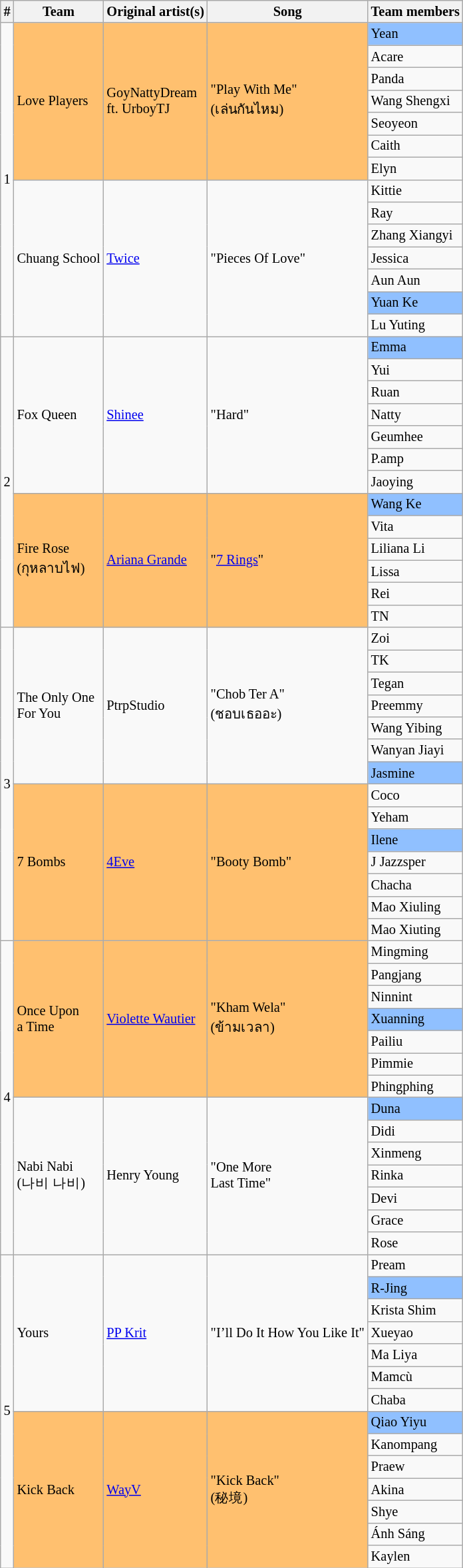<table class="wikitable sortable" style="font-size: 85%; white-space: nowrap;">
<tr>
<th>#</th>
<th>Team</th>
<th>Original artist(s)</th>
<th>Song</th>
<th>Team members</th>
</tr>
<tr>
<td rowspan="14">1</td>
<td rowspan="7" style="background:#FFC06F">Love Players</td>
<td rowspan="7" style="background:#FFC06F">GoyNattyDream<br>ft. UrboyTJ</td>
<td rowspan="7" style="background:#FFC06F">"Play With Me"<br>(เล่นกันไหม)</td>
<td style="background:#90C0FF">Yean</td>
</tr>
<tr>
<td>Acare</td>
</tr>
<tr>
<td>Panda</td>
</tr>
<tr>
<td>Wang Shengxi</td>
</tr>
<tr>
<td>Seoyeon</td>
</tr>
<tr>
<td>Caith</td>
</tr>
<tr>
<td>Elyn</td>
</tr>
<tr>
<td rowspan="7">Chuang School</td>
<td rowspan="7"><a href='#'>Twice</a></td>
<td rowspan="7">"Pieces Of Love"</td>
<td>Kittie</td>
</tr>
<tr>
<td>Ray</td>
</tr>
<tr>
<td>Zhang Xiangyi</td>
</tr>
<tr>
<td>Jessica</td>
</tr>
<tr>
<td>Aun Aun</td>
</tr>
<tr>
<td style="background:#90C0FF">Yuan Ke</td>
</tr>
<tr>
<td>Lu Yuting</td>
</tr>
<tr>
<td rowspan="13">2</td>
<td rowspan="7">Fox Queen</td>
<td rowspan="7"><a href='#'>Shinee</a></td>
<td rowspan="7">"Hard"</td>
<td style="background:#90C0FF">Emma</td>
</tr>
<tr>
<td>Yui</td>
</tr>
<tr>
<td>Ruan</td>
</tr>
<tr>
<td>Natty</td>
</tr>
<tr>
<td>Geumhee</td>
</tr>
<tr>
<td>P.amp</td>
</tr>
<tr>
<td>Jaoying</td>
</tr>
<tr>
<td rowspan="6" style="background:#FFC06F">Fire Rose<br>(กุหลาบไฟ)</td>
<td rowspan="6" style="background:#FFC06F"><a href='#'>Ariana Grande</a></td>
<td rowspan="6" style="background:#FFC06F">"<a href='#'>7 Rings</a>"</td>
<td style="background:#90C0FF">Wang Ke</td>
</tr>
<tr>
<td>Vita</td>
</tr>
<tr>
<td>Liliana Li</td>
</tr>
<tr>
<td>Lissa</td>
</tr>
<tr>
<td>Rei</td>
</tr>
<tr>
<td>TN</td>
</tr>
<tr>
<td rowspan="14">3</td>
<td rowspan="7">The Only One<br>For You</td>
<td rowspan="7">PtrpStudio</td>
<td rowspan="7">"Chob Ter A"<br>(ชอบเธออะ)</td>
<td>Zoi</td>
</tr>
<tr>
<td>TK</td>
</tr>
<tr>
<td>Tegan</td>
</tr>
<tr>
<td>Preemmy</td>
</tr>
<tr>
<td>Wang Yibing</td>
</tr>
<tr>
<td>Wanyan Jiayi</td>
</tr>
<tr>
<td style="background:#90C0FF">Jasmine</td>
</tr>
<tr>
<td rowspan="7" style="background:#FFC06F">7 Bombs</td>
<td rowspan="7" style="background:#FFC06F"><a href='#'>4Eve</a></td>
<td rowspan="7" style="background:#FFC06F">"Booty Bomb"</td>
<td>Coco</td>
</tr>
<tr>
<td>Yeham</td>
</tr>
<tr>
<td style="background:#90C0FF">Ilene</td>
</tr>
<tr>
<td>J Jazzsper</td>
</tr>
<tr>
<td>Chacha</td>
</tr>
<tr>
<td>Mao Xiuling</td>
</tr>
<tr>
<td>Mao Xiuting</td>
</tr>
<tr>
<td rowspan="14">4</td>
<td rowspan="7" style="background:#FFC06F">Once Upon<br>a Time</td>
<td rowspan="7" style="background:#FFC06F"><a href='#'>Violette Wautier</a></td>
<td rowspan="7" style="background:#FFC06F">"Kham Wela"<br>(ข้ามเวลา)</td>
<td>Mingming</td>
</tr>
<tr>
<td>Pangjang</td>
</tr>
<tr>
<td>Ninnint</td>
</tr>
<tr>
<td style="background:#90C0FF">Xuanning</td>
</tr>
<tr>
<td>Pailiu</td>
</tr>
<tr>
<td>Pimmie</td>
</tr>
<tr>
<td>Phingphing</td>
</tr>
<tr>
<td rowspan="7">Nabi Nabi<br>(나비 나비)</td>
<td rowspan="7">Henry Young</td>
<td rowspan="7">"One More<br>Last Time"</td>
<td style="background:#90C0FF">Duna</td>
</tr>
<tr>
<td>Didi</td>
</tr>
<tr>
<td>Xinmeng</td>
</tr>
<tr>
<td>Rinka</td>
</tr>
<tr>
<td>Devi</td>
</tr>
<tr>
<td>Grace</td>
</tr>
<tr>
<td>Rose</td>
</tr>
<tr>
<td rowspan="14">5</td>
<td rowspan="7">Yours</td>
<td rowspan="7"><a href='#'>PP Krit</a></td>
<td rowspan="7">"I’ll Do It How You Like It"</td>
<td>Pream</td>
</tr>
<tr>
<td style="background:#90C0FF">R-Jing</td>
</tr>
<tr>
<td>Krista Shim</td>
</tr>
<tr>
<td>Xueyao</td>
</tr>
<tr>
<td>Ma Liya</td>
</tr>
<tr>
<td>Mamcù</td>
</tr>
<tr>
<td>Chaba</td>
</tr>
<tr>
<td rowspan="7" style="background:#FFC06F">Kick Back</td>
<td rowspan="7" style="background:#FFC06F"><a href='#'>WayV</a></td>
<td rowspan="7" style="background:#FFC06F">"Kick Back"<br>(秘境)</td>
<td style="background:#90C0FF">Qiao Yiyu</td>
</tr>
<tr>
<td>Kanompang</td>
</tr>
<tr>
<td>Praew</td>
</tr>
<tr>
<td>Akina</td>
</tr>
<tr>
<td>Shye</td>
</tr>
<tr>
<td>Ánh Sáng</td>
</tr>
<tr>
<td>Kaylen</td>
</tr>
</table>
